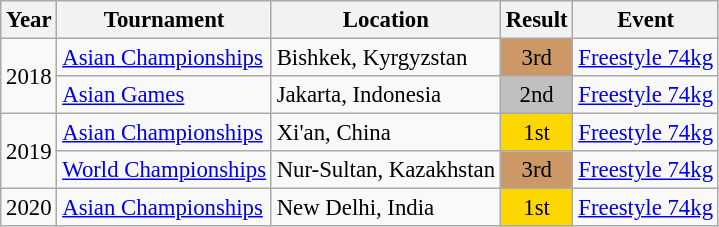<table class="wikitable" style="font-size:95%;">
<tr>
<th>Year</th>
<th>Tournament</th>
<th>Location</th>
<th>Result</th>
<th>Event</th>
</tr>
<tr>
<td rowspan=2>2018</td>
<td><a href='#'>Asian Championships</a></td>
<td>Bishkek, Kyrgyzstan</td>
<td align="center" bgcolor="cc9966">3rd</td>
<td><a href='#'>Freestyle 74kg</a></td>
</tr>
<tr>
<td><a href='#'>Asian Games</a></td>
<td>Jakarta, Indonesia</td>
<td align="center" bgcolor="silver">2nd</td>
<td><a href='#'>Freestyle 74kg</a></td>
</tr>
<tr>
<td rowspan=2>2019</td>
<td><a href='#'>Asian Championships</a></td>
<td>Xi'an, China</td>
<td align="center" bgcolor="gold">1st</td>
<td><a href='#'>Freestyle 74kg</a></td>
</tr>
<tr>
<td><a href='#'>World Championships</a></td>
<td>Nur-Sultan, Kazakhstan</td>
<td align="center" bgcolor="cc9966">3rd</td>
<td><a href='#'>Freestyle 74kg</a></td>
</tr>
<tr>
<td>2020</td>
<td><a href='#'>Asian Championships</a></td>
<td>New Delhi, India</td>
<td align="center" bgcolor="gold">1st</td>
<td><a href='#'>Freestyle 74kg</a></td>
</tr>
</table>
